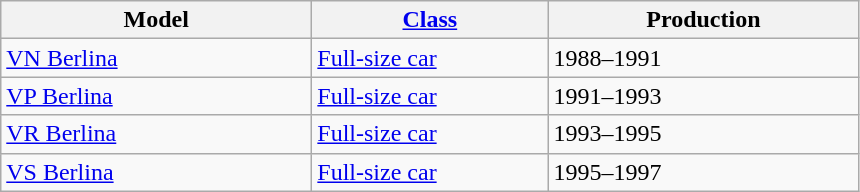<table class="wikitable">
<tr>
<th style="width:200px;">Model</th>
<th style="width:150px;"><a href='#'>Class</a></th>
<th style="width:200px;">Production</th>
</tr>
<tr>
<td valign="top"><a href='#'>VN Berlina</a></td>
<td valign="top"><a href='#'>Full-size car</a></td>
<td valign="top">1988–1991</td>
</tr>
<tr>
<td valign="top"><a href='#'>VP Berlina</a></td>
<td valign="top"><a href='#'>Full-size car</a></td>
<td valign="top">1991–1993</td>
</tr>
<tr>
<td valign="top"><a href='#'>VR Berlina</a></td>
<td valign="top"><a href='#'>Full-size car</a></td>
<td valign="top">1993–1995</td>
</tr>
<tr>
<td valign="top"><a href='#'>VS Berlina</a></td>
<td valign="top"><a href='#'>Full-size car</a></td>
<td valign="top">1995–1997</td>
</tr>
</table>
